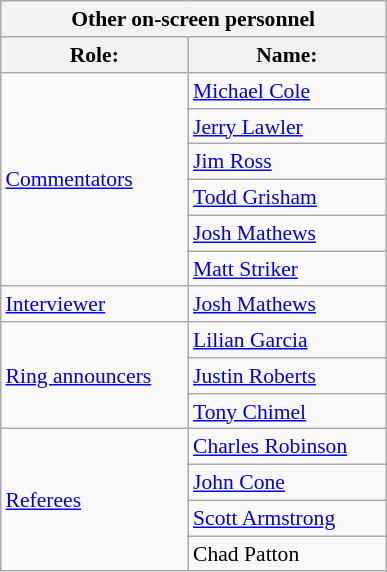<table align="right" class="wikitable" style="border:1px; font-size:90%; margin-left:1em;">
<tr>
<th colspan=2 width=250>Other on-screen personnel</th>
</tr>
<tr>
<th>Role:</th>
<th>Name:</th>
</tr>
<tr>
<td rowspan=6><a href='#'>Commentators</a></td>
<td><a href='#'>Michael Cole</a> </td>
</tr>
<tr>
<td><a href='#'>Jerry Lawler</a> </td>
</tr>
<tr>
<td><a href='#'>Jim Ross</a> </td>
</tr>
<tr>
<td><a href='#'>Todd Grisham</a> </td>
</tr>
<tr>
<td><a href='#'>Josh Mathews</a> </td>
</tr>
<tr>
<td><a href='#'>Matt Striker</a> </td>
</tr>
<tr>
<td><a href='#'>Interviewer</a></td>
<td><a href='#'>Josh Mathews</a></td>
</tr>
<tr>
<td rowspan=3><a href='#'>Ring announcers</a></td>
<td><a href='#'>Lilian Garcia</a> </td>
</tr>
<tr>
<td><a href='#'>Justin Roberts</a> </td>
</tr>
<tr>
<td><a href='#'>Tony Chimel</a> </td>
</tr>
<tr>
<td rowspan=4><a href='#'>Referees</a></td>
<td><a href='#'>Charles Robinson</a></td>
</tr>
<tr>
<td><a href='#'>John Cone</a></td>
</tr>
<tr>
<td><a href='#'>Scott Armstrong</a></td>
</tr>
<tr>
<td>Chad Patton</td>
</tr>
</table>
